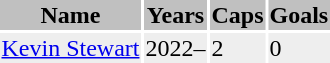<table class="toccolours">
<tr>
<th bgcolor=silver>Name</th>
<th bgcolor=silver>Years</th>
<th bgcolor=silver>Caps</th>
<th bgcolor=silver>Goals</th>
</tr>
<tr bgcolor=#eeeeee>
<td><a href='#'>Kevin Stewart</a></td>
<td>2022–</td>
<td>2</td>
<td>0</td>
</tr>
</table>
